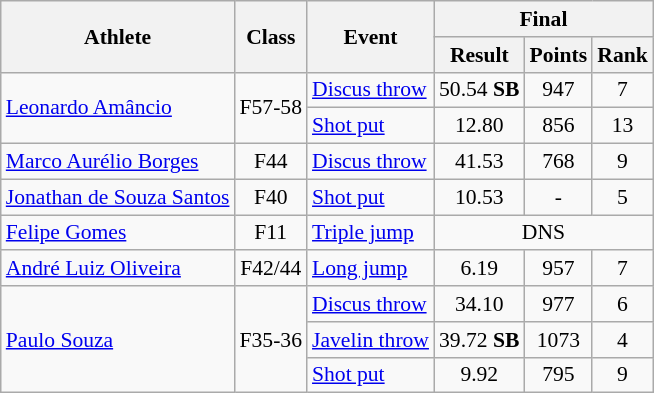<table class=wikitable style="font-size:90%">
<tr>
<th rowspan="2">Athlete</th>
<th rowspan="2">Class</th>
<th rowspan="2">Event</th>
<th colspan="3">Final</th>
</tr>
<tr>
<th>Result</th>
<th>Points</th>
<th>Rank</th>
</tr>
<tr>
<td rowspan="2"><a href='#'>Leonardo Amâncio</a></td>
<td rowspan="2" style="text-align:center;">F57-58</td>
<td><a href='#'>Discus throw</a></td>
<td style="text-align:center;">50.54 <strong>SB</strong></td>
<td style="text-align:center;">947</td>
<td style="text-align:center;">7</td>
</tr>
<tr>
<td><a href='#'>Shot put</a></td>
<td style="text-align:center;">12.80</td>
<td style="text-align:center;">856</td>
<td style="text-align:center;">13</td>
</tr>
<tr>
<td><a href='#'>Marco Aurélio Borges</a></td>
<td style="text-align:center;">F44</td>
<td><a href='#'>Discus throw</a></td>
<td style="text-align:center;">41.53</td>
<td style="text-align:center;">768</td>
<td style="text-align:center;">9</td>
</tr>
<tr>
<td><a href='#'>Jonathan de Souza Santos</a></td>
<td style="text-align:center;">F40</td>
<td><a href='#'>Shot put</a></td>
<td style="text-align:center;">10.53</td>
<td style="text-align:center;">-</td>
<td style="text-align:center;">5</td>
</tr>
<tr>
<td><a href='#'>Felipe Gomes</a></td>
<td style="text-align:center;">F11</td>
<td><a href='#'>Triple jump</a></td>
<td style="text-align:center;" colspan="3">DNS</td>
</tr>
<tr>
<td><a href='#'>André Luiz Oliveira</a></td>
<td style="text-align:center;">F42/44</td>
<td><a href='#'>Long jump</a></td>
<td style="text-align:center;">6.19</td>
<td style="text-align:center;">957</td>
<td style="text-align:center;">7</td>
</tr>
<tr>
<td rowspan="3"><a href='#'>Paulo Souza</a></td>
<td rowspan="3" style="text-align:center;">F35-36</td>
<td><a href='#'>Discus throw</a></td>
<td style="text-align:center;">34.10</td>
<td style="text-align:center;">977</td>
<td style="text-align:center;">6</td>
</tr>
<tr>
<td><a href='#'>Javelin throw</a></td>
<td style="text-align:center;">39.72 <strong>SB</strong></td>
<td style="text-align:center;">1073</td>
<td style="text-align:center;">4</td>
</tr>
<tr>
<td><a href='#'>Shot put</a></td>
<td style="text-align:center;">9.92</td>
<td style="text-align:center;">795</td>
<td style="text-align:center;">9</td>
</tr>
</table>
